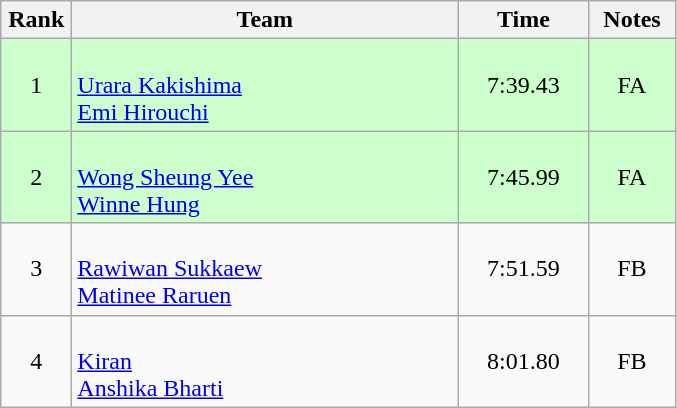<table class=wikitable style="text-align:center">
<tr>
<th width=40>Rank</th>
<th width=250>Team</th>
<th width=80>Time</th>
<th width=50>Notes</th>
</tr>
<tr bgcolor="ccffcc">
<td>1</td>
<td align="left"><br><a href='#'>Urara Kakishima</a><br><a href='#'>Emi Hirouchi</a></td>
<td>7:39.43</td>
<td>FA</td>
</tr>
<tr bgcolor="ccffcc">
<td>2</td>
<td align="left"><br><a href='#'>Wong Sheung Yee</a><br><a href='#'>Winne Hung</a></td>
<td>7:45.99</td>
<td>FA</td>
</tr>
<tr>
<td>3</td>
<td align="left"><br><a href='#'>Rawiwan Sukkaew</a><br><a href='#'>Matinee Raruen</a></td>
<td>7:51.59</td>
<td>FB</td>
</tr>
<tr>
<td>4</td>
<td align="left"><br><a href='#'>Kiran</a><br><a href='#'>Anshika Bharti</a></td>
<td>8:01.80</td>
<td>FB</td>
</tr>
</table>
